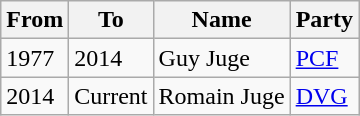<table class="wikitable">
<tr>
<th>From</th>
<th>To</th>
<th>Name</th>
<th>Party</th>
</tr>
<tr>
<td>1977</td>
<td>2014</td>
<td>Guy Juge</td>
<td><a href='#'>PCF</a></td>
</tr>
<tr>
<td>2014</td>
<td>Current</td>
<td>Romain Juge</td>
<td><a href='#'>DVG</a></td>
</tr>
</table>
